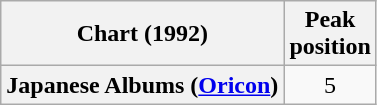<table class="wikitable plainrowheaders" style="text-align:center">
<tr>
<th scope="col">Chart (1992)</th>
<th scope="col">Peak<br> position</th>
</tr>
<tr>
<th scope="row">Japanese Albums (<a href='#'>Oricon</a>)</th>
<td>5</td>
</tr>
</table>
